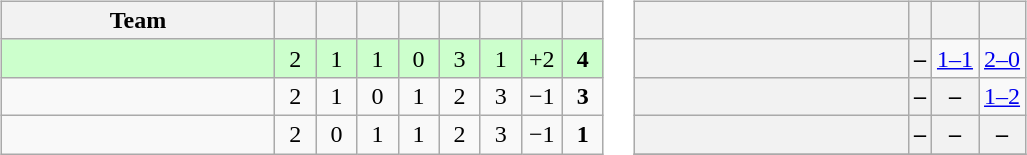<table>
<tr>
<td><br><table class="wikitable" style="text-align:center">
<tr>
<th width="175">Team</th>
<th width="20"></th>
<th width="20"></th>
<th width="20"></th>
<th width="20"></th>
<th width="20"></th>
<th width="20"></th>
<th width="20"></th>
<th width="20"></th>
</tr>
<tr bgcolor=ccffcc>
<td align=left></td>
<td>2</td>
<td>1</td>
<td>1</td>
<td>0</td>
<td>3</td>
<td>1</td>
<td>+2</td>
<td><strong>4</strong></td>
</tr>
<tr>
<td align=left></td>
<td>2</td>
<td>1</td>
<td>0</td>
<td>1</td>
<td>2</td>
<td>3</td>
<td>−1</td>
<td><strong>3</strong></td>
</tr>
<tr>
<td align=left></td>
<td>2</td>
<td>0</td>
<td>1</td>
<td>1</td>
<td>2</td>
<td>3</td>
<td>−1</td>
<td><strong>1</strong></td>
</tr>
</table>
</td>
<td><br><table class="wikitable" style="text-align:center">
<tr>
<th width="175"> </th>
<th></th>
<th></th>
<th></th>
</tr>
<tr>
<th style="text-align:right;"></th>
<th>–</th>
<td><a href='#'>1–1</a></td>
<td><a href='#'>2–0</a></td>
</tr>
<tr>
<th style="text-align:right;"></th>
<th>–</th>
<th>–</th>
<td><a href='#'>1–2</a></td>
</tr>
<tr>
<th style="text-align:right;"></th>
<th>–</th>
<th>–</th>
<th>–</th>
</tr>
<tr>
</tr>
</table>
</td>
</tr>
</table>
